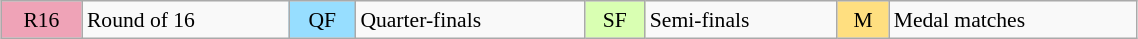<table class="wikitable" style="margin:0.5em auto; font-size:90%; line-height:1.25em;" width=60%;>
<tr>
<td style="background-color:#EFA3B7;text-align:center;">R16</td>
<td>Round of 16</td>
<td style="background-color:#97DEFF;text-align:center;">QF</td>
<td>Quarter-finals</td>
<td style="background-color:#D9FFB2;text-align:center;">SF</td>
<td>Semi-finals</td>
<td style="background-color:#FFDF80;text-align:center;">M</td>
<td>Medal matches</td>
</tr>
</table>
